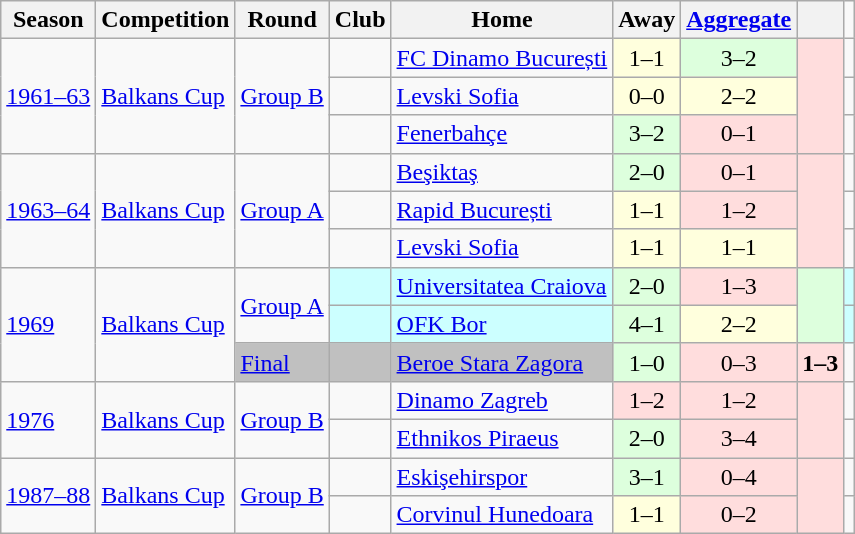<table class="wikitable" mw-collapsible mw-collapsed">
<tr>
<th>Season</th>
<th>Competition</th>
<th>Round</th>
<th>Club</th>
<th>Home</th>
<th>Away</th>
<th><a href='#'>Aggregate</a></th>
<th></th>
</tr>
<tr>
<td rowspan="3"><a href='#'>1961–63</a></td>
<td rowspan="3"><a href='#'>Balkans Cup</a></td>
<td rowspan="3"><a href='#'>Group B</a></td>
<td></td>
<td><a href='#'>FC Dinamo București</a></td>
<td style="text-align:center; background:#ffd;">1–1</td>
<td style="text-align:center; background:#dfd;">3–2</td>
<td rowspan=3 style="text-align:center; background:#fdd;"></td>
<td style="text-align:center;"></td>
</tr>
<tr>
<td></td>
<td><a href='#'>Levski Sofia</a></td>
<td style="text-align:center; background:#ffd;">0–0</td>
<td style="text-align:center; background:#ffd;">2–2</td>
<td style="text-align:center;"></td>
</tr>
<tr>
<td></td>
<td><a href='#'>Fenerbahçe</a></td>
<td style="text-align:center; background:#dfd;">3–2</td>
<td style="text-align:center; background:#fdd;">0–1</td>
<td style="text-align:center;"></td>
</tr>
<tr>
<td rowspan="3"><a href='#'>1963–64</a></td>
<td rowspan="3"><a href='#'>Balkans Cup</a></td>
<td rowspan="3"><a href='#'>Group A</a></td>
<td></td>
<td><a href='#'>Beşiktaş</a></td>
<td style="text-align:center; background:#dfd;">2–0</td>
<td style="text-align:center; background:#fdd;">0–1</td>
<td rowspan=3 style="text-align:center; background:#fdd;"></td>
<td style="text-align:center;"></td>
</tr>
<tr>
<td></td>
<td><a href='#'>Rapid București</a></td>
<td style="text-align:center; background:#ffd;">1–1</td>
<td style="text-align:center; background:#fdd;">1–2</td>
<td style="text-align:center;"></td>
</tr>
<tr>
<td></td>
<td><a href='#'>Levski Sofia</a></td>
<td style="text-align:center; background:#ffd;">1–1</td>
<td style="text-align:center; background:#ffd;">1–1</td>
<td style="text-align:center;"></td>
</tr>
<tr>
<td rowspan="3"><a href='#'>1969</a></td>
<td rowspan="3"><a href='#'>Balkans Cup</a></td>
<td rowspan="2"><a href='#'>Group A</a></td>
<td style="background:#cff;"></td>
<td style="background:#cff;"><a href='#'>Universitatea Craiova</a></td>
<td style="text-align:center; background:#dfd;">2–0</td>
<td style="text-align:center; background:#fdd;">1–3</td>
<td rowspan=2 style="text-align:center; background:#dfd;"></td>
<td style="background:#cff;" align="center;"></td>
</tr>
<tr>
<td style="background:#cff;"></td>
<td style="background:#cff;"><a href='#'>OFK Bor</a></td>
<td style="text-align:center; background:#dfd;">4–1</td>
<td style="text-align:center; background:#ffd;">2–2</td>
<td style="background:#cff;" align="center;"></td>
</tr>
<tr>
<td style="background:silver;"><a href='#'>Final</a></td>
<td style="background:silver;"></td>
<td style="background:silver;"><a href='#'>Beroe Stara Zagora</a></td>
<td style="text-align:center; background:#dfd;">1–0</td>
<td style="text-align:center; background:#fdd;">0–3</td>
<td style="text-align:center; background:#fdd;"><strong>1–3</strong></td>
<td style="text-align:center;"></td>
</tr>
<tr>
<td rowspan="2"><a href='#'>1976</a></td>
<td rowspan="2"><a href='#'>Balkans Cup</a></td>
<td rowspan="2"><a href='#'>Group B</a></td>
<td></td>
<td><a href='#'>Dinamo Zagreb</a></td>
<td style="text-align:center; background:#fdd;">1–2</td>
<td style="text-align:center; background:#fdd;">1–2</td>
<td rowspan=2 style="text-align:center; background:#fdd;"></td>
<td style="text-align:center;"></td>
</tr>
<tr>
<td></td>
<td><a href='#'>Ethnikos Piraeus</a></td>
<td style="text-align:center; background:#dfd;">2–0</td>
<td style="text-align:center; background:#fdd;">3–4</td>
<td style="text-align:center;"></td>
</tr>
<tr>
<td rowspan="2"><a href='#'>1987–88</a></td>
<td rowspan="2"><a href='#'>Balkans Cup</a></td>
<td rowspan="2"><a href='#'>Group B</a></td>
<td></td>
<td><a href='#'>Eskişehirspor</a></td>
<td style="text-align:center; background:#dfd;">3–1</td>
<td style="text-align:center; background:#fdd;">0–4</td>
<td rowspan=2 style="text-align:center; background:#fdd;"></td>
<td style="text-align:center;"></td>
</tr>
<tr>
<td></td>
<td><a href='#'>Corvinul Hunedoara</a></td>
<td style="text-align:center; background:#ffd;">1–1</td>
<td style="text-align:center; background:#fdd;">0–2</td>
<td style="text-align:center;"></td>
</tr>
</table>
